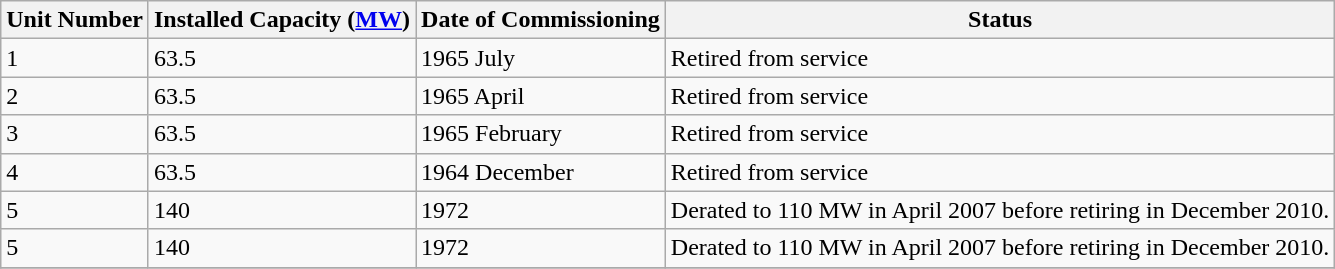<table class="sortable wikitable">
<tr>
<th>Unit Number</th>
<th>Installed Capacity (<a href='#'>MW</a>)</th>
<th>Date of Commissioning</th>
<th>Status</th>
</tr>
<tr>
<td>1</td>
<td>63.5</td>
<td>1965 July</td>
<td>Retired from service </td>
</tr>
<tr>
<td>2</td>
<td>63.5</td>
<td>1965 April</td>
<td>Retired from service</td>
</tr>
<tr>
<td>3</td>
<td>63.5</td>
<td>1965 February</td>
<td>Retired from service</td>
</tr>
<tr>
<td>4</td>
<td>63.5</td>
<td>1964 December</td>
<td>Retired from service</td>
</tr>
<tr>
<td>5</td>
<td>140</td>
<td>1972</td>
<td>Derated to 110 MW in April 2007 before retiring in December 2010.</td>
</tr>
<tr>
<td>5</td>
<td>140</td>
<td>1972</td>
<td>Derated to 110 MW in April 2007 before retiring in December 2010.</td>
</tr>
<tr>
</tr>
</table>
